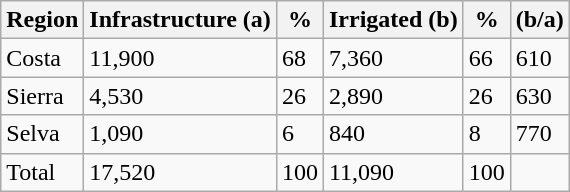<table class="wikitable">
<tr>
<th>Region</th>
<th>Infrastructure (a)</th>
<th>%</th>
<th>Irrigated (b)</th>
<th>%</th>
<th>(b/a)</th>
</tr>
<tr>
<td>Costa</td>
<td>11,900</td>
<td>68</td>
<td>7,360</td>
<td>66</td>
<td>610</td>
</tr>
<tr>
<td>Sierra</td>
<td>4,530</td>
<td>26</td>
<td>2,890</td>
<td>26</td>
<td>630</td>
</tr>
<tr>
<td>Selva</td>
<td>1,090</td>
<td>6</td>
<td>840</td>
<td>8</td>
<td>770</td>
</tr>
<tr>
<td>Total</td>
<td>17,520</td>
<td>100</td>
<td>11,090</td>
<td>100</td>
<td></td>
</tr>
</table>
